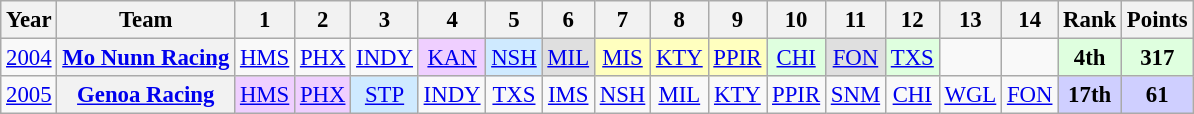<table class="wikitable" style="text-align:center; font-size:95%">
<tr>
<th>Year</th>
<th>Team</th>
<th>1</th>
<th>2</th>
<th>3</th>
<th>4</th>
<th>5</th>
<th>6</th>
<th>7</th>
<th>8</th>
<th>9</th>
<th>10</th>
<th>11</th>
<th>12</th>
<th>13</th>
<th>14</th>
<th>Rank</th>
<th>Points</th>
</tr>
<tr>
<td><a href='#'>2004</a></td>
<th><a href='#'>Mo Nunn Racing</a></th>
<td><a href='#'>HMS</a></td>
<td><a href='#'>PHX</a></td>
<td><a href='#'>INDY</a></td>
<td style="background:#EFCFFF;"><a href='#'>KAN</a><br></td>
<td style="background:#CFEAFF;"><a href='#'>NSH</a><br></td>
<td style="background:#DFDFDF;"><a href='#'>MIL</a><br></td>
<td style="background:#FFFFBF;"><a href='#'>MIS</a><br></td>
<td style="background:#FFFFBF;"><a href='#'>KTY</a><br></td>
<td style="background:#FFFFBF;"><a href='#'>PPIR</a><br></td>
<td style="background:#DFFFDF;"><a href='#'>CHI</a><br></td>
<td style="background:#DFDFDF;"><a href='#'>FON</a><br></td>
<td style="background:#DFFFDF;"><a href='#'>TXS</a><br></td>
<td></td>
<td></td>
<td style="background:#DFFFDF;"><strong>4th</strong></td>
<td style="background:#DFFFDF;"><strong>317</strong></td>
</tr>
<tr>
<td><a href='#'>2005</a></td>
<th><a href='#'>Genoa Racing</a></th>
<td style="background:#EFCFFF;"><a href='#'>HMS</a><br></td>
<td style="background:#EFCFFF;"><a href='#'>PHX</a><br></td>
<td style="background:#CFEAFF;"><a href='#'>STP</a><br></td>
<td><a href='#'>INDY</a></td>
<td><a href='#'>TXS</a></td>
<td><a href='#'>IMS</a></td>
<td><a href='#'>NSH</a></td>
<td><a href='#'>MIL</a></td>
<td><a href='#'>KTY</a></td>
<td><a href='#'>PPIR</a></td>
<td><a href='#'>SNM</a></td>
<td><a href='#'>CHI</a></td>
<td><a href='#'>WGL</a></td>
<td><a href='#'>FON</a></td>
<td style="background:#CFCFFF;"><strong>17th</strong></td>
<td style="background:#CFCFFF;"><strong>61</strong></td>
</tr>
</table>
